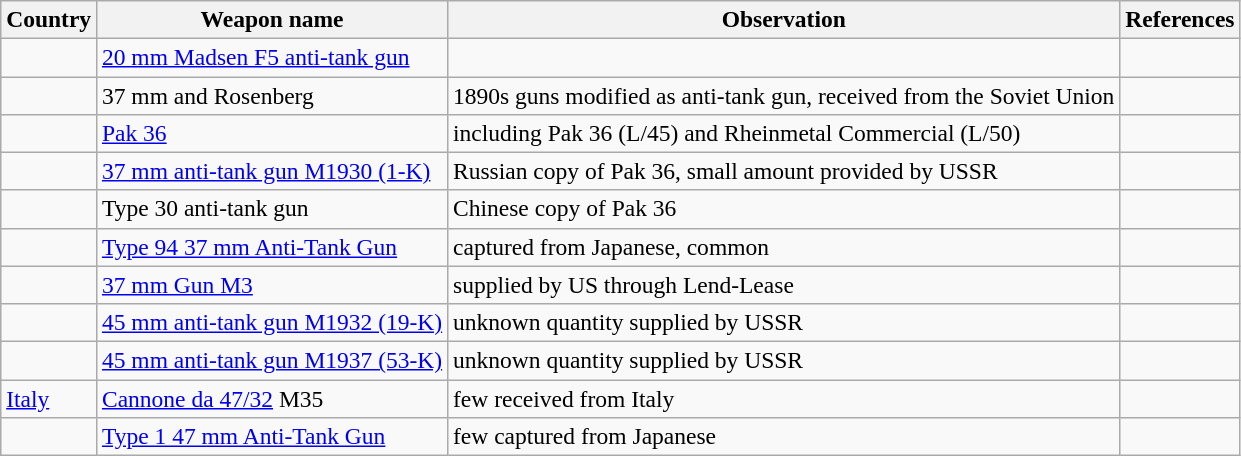<table class="wikitable sortable" style="font-size:98%;">
<tr>
<th>Country</th>
<th>Weapon name</th>
<th>Observation</th>
<th>References</th>
</tr>
<tr>
<td></td>
<td><a href='#'>20 mm Madsen F5 anti-tank gun</a></td>
<td></td>
<td></td>
</tr>
<tr>
<td><br></td>
<td>37 mm  and Rosenberg</td>
<td>1890s guns modified as anti-tank gun, received from the Soviet Union</td>
<td></td>
</tr>
<tr>
<td></td>
<td><a href='#'>Pak 36</a></td>
<td>including Pak 36 (L/45) and Rheinmetal Commercial (L/50)</td>
<td></td>
</tr>
<tr>
<td></td>
<td><a href='#'>37 mm anti-tank gun M1930 (1-K)</a></td>
<td>Russian copy of Pak 36, small amount provided by USSR</td>
<td></td>
</tr>
<tr>
<td></td>
<td>Type 30 anti-tank gun</td>
<td>Chinese copy of Pak 36</td>
<td></td>
</tr>
<tr>
<td></td>
<td><a href='#'>Type 94 37 mm Anti-Tank Gun</a></td>
<td>captured from Japanese, common</td>
<td></td>
</tr>
<tr>
<td></td>
<td><a href='#'>37 mm Gun M3</a></td>
<td>supplied by US through Lend-Lease</td>
<td></td>
</tr>
<tr>
<td></td>
<td><a href='#'>45 mm anti-tank gun M1932 (19-K)</a></td>
<td>unknown quantity supplied by USSR</td>
<td></td>
</tr>
<tr>
<td></td>
<td><a href='#'>45 mm anti-tank gun M1937 (53-K)</a></td>
<td>unknown quantity supplied by USSR</td>
<td></td>
</tr>
<tr>
<td> <a href='#'>Italy</a></td>
<td><a href='#'>Cannone da 47/32</a> M35</td>
<td>few received from Italy</td>
<td></td>
</tr>
<tr>
<td></td>
<td><a href='#'>Type 1 47 mm Anti-Tank Gun</a></td>
<td>few captured from Japanese</td>
<td></td>
</tr>
</table>
